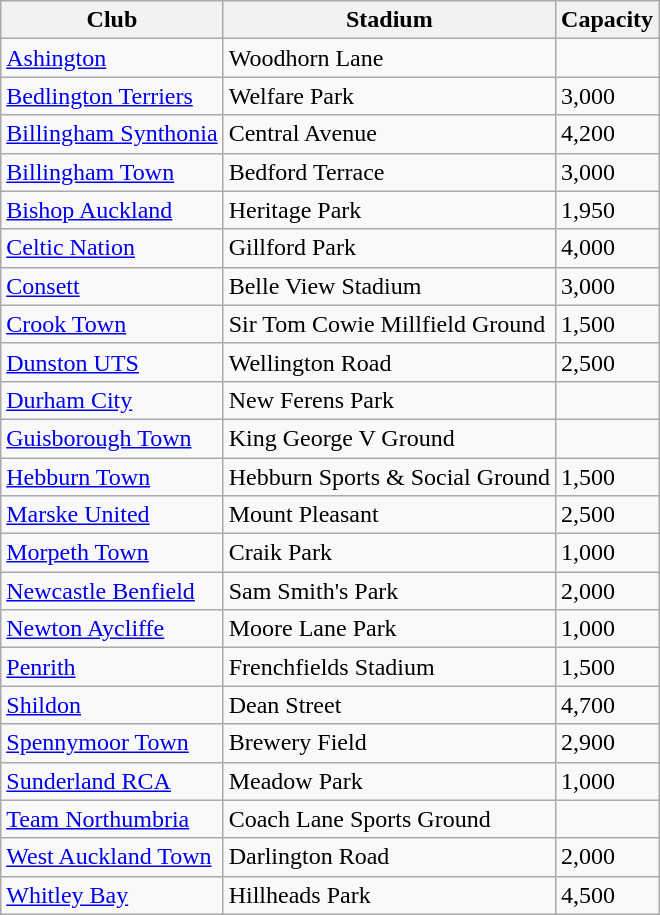<table class="wikitable sortable">
<tr>
<th>Club</th>
<th>Stadium</th>
<th>Capacity</th>
</tr>
<tr>
<td><a href='#'>Ashington</a></td>
<td>Woodhorn Lane</td>
<td></td>
</tr>
<tr>
<td><a href='#'>Bedlington Terriers</a></td>
<td>Welfare Park</td>
<td>3,000</td>
</tr>
<tr>
<td><a href='#'>Billingham Synthonia</a></td>
<td>Central Avenue</td>
<td>4,200</td>
</tr>
<tr>
<td><a href='#'>Billingham Town</a></td>
<td>Bedford Terrace</td>
<td>3,000</td>
</tr>
<tr>
<td><a href='#'>Bishop Auckland</a></td>
<td>Heritage Park</td>
<td>1,950</td>
</tr>
<tr>
<td><a href='#'>Celtic Nation</a></td>
<td>Gillford Park</td>
<td>4,000</td>
</tr>
<tr>
<td><a href='#'>Consett</a></td>
<td>Belle View Stadium</td>
<td>3,000 </td>
</tr>
<tr>
<td><a href='#'>Crook Town</a></td>
<td>Sir Tom Cowie Millfield Ground</td>
<td>1,500</td>
</tr>
<tr>
<td><a href='#'>Dunston UTS</a></td>
<td>Wellington Road</td>
<td>2,500</td>
</tr>
<tr>
<td><a href='#'>Durham City</a></td>
<td>New Ferens Park</td>
<td></td>
</tr>
<tr>
<td><a href='#'>Guisborough Town</a></td>
<td>King George V Ground</td>
<td></td>
</tr>
<tr>
<td><a href='#'>Hebburn Town</a></td>
<td>Hebburn Sports & Social Ground</td>
<td>1,500</td>
</tr>
<tr>
<td><a href='#'>Marske United</a></td>
<td>Mount Pleasant</td>
<td>2,500</td>
</tr>
<tr>
<td><a href='#'>Morpeth Town</a></td>
<td>Craik Park</td>
<td>1,000</td>
</tr>
<tr>
<td><a href='#'>Newcastle Benfield</a></td>
<td>Sam Smith's Park</td>
<td>2,000</td>
</tr>
<tr>
<td><a href='#'>Newton Aycliffe</a></td>
<td>Moore Lane Park</td>
<td>1,000</td>
</tr>
<tr>
<td><a href='#'>Penrith</a></td>
<td>Frenchfields Stadium</td>
<td>1,500</td>
</tr>
<tr>
<td><a href='#'>Shildon</a></td>
<td>Dean Street</td>
<td>4,700</td>
</tr>
<tr>
<td><a href='#'>Spennymoor Town</a></td>
<td>Brewery Field</td>
<td>2,900</td>
</tr>
<tr>
<td><a href='#'>Sunderland RCA</a></td>
<td>Meadow Park</td>
<td>1,000</td>
</tr>
<tr>
<td><a href='#'>Team Northumbria</a></td>
<td>Coach Lane Sports Ground</td>
<td></td>
</tr>
<tr>
<td><a href='#'>West Auckland Town</a></td>
<td>Darlington Road</td>
<td>2,000</td>
</tr>
<tr>
<td><a href='#'>Whitley Bay</a></td>
<td>Hillheads Park</td>
<td>4,500</td>
</tr>
</table>
